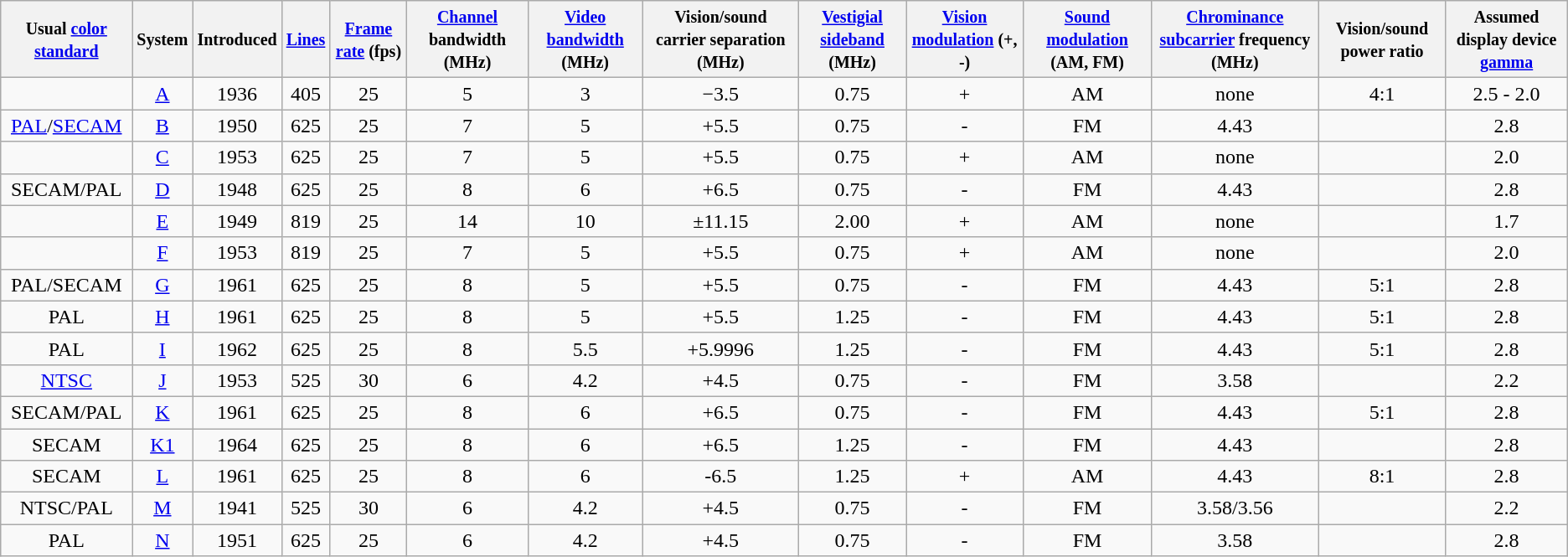<table class="wikitable sortable" | border="1">
<tr style="background:rgb (170, 160, 150);">
<th><small>Usual <a href='#'>color standard</a></small></th>
<th><small>System</small></th>
<th><small>Introduced</small></th>
<th><a href='#'><small>Lines</small></a></th>
<th><small><a href='#'>Frame rate</a> (fps)</small></th>
<th><small><a href='#'>Channel</a> bandwidth</small> <small>(MHz)</small></th>
<th><small><a href='#'>Video bandwidth</a> (MHz)</small></th>
<th><small>Vision/sound carrier separation (MHz)</small></th>
<th><small><a href='#'>Vestigial sideband</a> (MHz)</small></th>
<th><small><a href='#'>Vision modulation</a> (+, -)</small></th>
<th><small><a href='#'>Sound modulation</a> (AM, FM)</small></th>
<th><small><a href='#'>Chrominance</a> <a href='#'>subcarrier</a> frequency (MHz)</small></th>
<th><small>Vision/sound power ratio</small></th>
<th><small>Assumed display device <a href='#'>gamma</a></small></th>
</tr>
<tr style="text-align:center;">
<td></td>
<td><a href='#'>A</a></td>
<td>1936</td>
<td>405</td>
<td>25</td>
<td>5</td>
<td>3</td>
<td>−3.5</td>
<td>0.75</td>
<td>+</td>
<td>AM</td>
<td>none</td>
<td>4:1</td>
<td>2.5 - 2.0</td>
</tr>
<tr style="text-align:center;">
<td><a href='#'>PAL</a>/<a href='#'>SECAM</a></td>
<td><a href='#'>B</a></td>
<td>1950</td>
<td>625</td>
<td>25</td>
<td>7</td>
<td>5</td>
<td>+5.5</td>
<td>0.75</td>
<td>-</td>
<td>FM</td>
<td>4.43</td>
<td></td>
<td>2.8</td>
</tr>
<tr style="text-align:center;">
<td></td>
<td><a href='#'>C</a></td>
<td>1953</td>
<td>625</td>
<td>25</td>
<td>7</td>
<td>5</td>
<td>+5.5</td>
<td>0.75</td>
<td>+</td>
<td>AM</td>
<td>none</td>
<td></td>
<td>2.0</td>
</tr>
<tr style="text-align:center;">
<td>SECAM/PAL</td>
<td><a href='#'>D</a></td>
<td>1948</td>
<td>625</td>
<td>25</td>
<td>8</td>
<td>6</td>
<td>+6.5</td>
<td>0.75</td>
<td>-</td>
<td>FM</td>
<td>4.43</td>
<td></td>
<td>2.8</td>
</tr>
<tr style="text-align:center;">
<td></td>
<td><a href='#'>E</a></td>
<td>1949</td>
<td>819</td>
<td>25</td>
<td>14</td>
<td>10</td>
<td>±11.15</td>
<td>2.00</td>
<td>+</td>
<td>AM</td>
<td>none</td>
<td></td>
<td>1.7</td>
</tr>
<tr style="text-align:center;">
<td></td>
<td><a href='#'>F</a></td>
<td>1953</td>
<td>819</td>
<td>25</td>
<td>7</td>
<td>5</td>
<td>+5.5</td>
<td>0.75</td>
<td>+</td>
<td>AM</td>
<td>none</td>
<td></td>
<td>2.0</td>
</tr>
<tr style="text-align:center;">
<td>PAL/SECAM</td>
<td><a href='#'>G</a></td>
<td>1961</td>
<td>625</td>
<td>25</td>
<td>8</td>
<td>5</td>
<td>+5.5</td>
<td>0.75</td>
<td>-</td>
<td>FM</td>
<td>4.43</td>
<td>5:1</td>
<td>2.8</td>
</tr>
<tr style="text-align:center;">
<td>PAL</td>
<td><a href='#'>H</a></td>
<td>1961</td>
<td>625</td>
<td>25</td>
<td>8</td>
<td>5</td>
<td>+5.5</td>
<td>1.25</td>
<td>-</td>
<td>FM</td>
<td>4.43</td>
<td>5:1</td>
<td>2.8</td>
</tr>
<tr style="text-align:center;">
<td>PAL</td>
<td><a href='#'>I</a></td>
<td>1962</td>
<td>625</td>
<td>25</td>
<td>8</td>
<td>5.5</td>
<td>+5.9996</td>
<td>1.25</td>
<td>-</td>
<td>FM</td>
<td>4.43</td>
<td>5:1</td>
<td>2.8</td>
</tr>
<tr style="text-align:center;">
<td><a href='#'>NTSC</a></td>
<td><a href='#'>J</a></td>
<td>1953</td>
<td>525</td>
<td>30</td>
<td>6</td>
<td>4.2</td>
<td>+4.5</td>
<td>0.75</td>
<td>-</td>
<td>FM</td>
<td>3.58</td>
<td></td>
<td>2.2</td>
</tr>
<tr style="text-align:center;">
<td>SECAM/PAL</td>
<td><a href='#'>K</a></td>
<td>1961</td>
<td>625</td>
<td>25</td>
<td>8</td>
<td>6</td>
<td>+6.5</td>
<td>0.75</td>
<td>-</td>
<td>FM</td>
<td>4.43</td>
<td>5:1</td>
<td>2.8</td>
</tr>
<tr style="text-align:center;">
<td>SECAM</td>
<td><a href='#'>K1</a></td>
<td>1964</td>
<td>625</td>
<td>25</td>
<td>8</td>
<td>6</td>
<td>+6.5</td>
<td>1.25</td>
<td>-</td>
<td>FM</td>
<td>4.43</td>
<td></td>
<td>2.8</td>
</tr>
<tr style="text-align:center;">
<td>SECAM</td>
<td><a href='#'>L</a></td>
<td>1961</td>
<td>625</td>
<td>25</td>
<td>8</td>
<td>6</td>
<td>-6.5</td>
<td>1.25</td>
<td>+</td>
<td>AM</td>
<td>4.43</td>
<td>8:1</td>
<td>2.8</td>
</tr>
<tr style="text-align:center;">
<td>NTSC/PAL</td>
<td><a href='#'>M</a></td>
<td>1941</td>
<td>525</td>
<td>30</td>
<td>6</td>
<td>4.2</td>
<td>+4.5</td>
<td>0.75</td>
<td>-</td>
<td>FM</td>
<td>3.58/3.56</td>
<td></td>
<td>2.2</td>
</tr>
<tr style="text-align:center;">
<td>PAL</td>
<td><a href='#'>N</a></td>
<td>1951</td>
<td>625</td>
<td>25</td>
<td>6</td>
<td>4.2</td>
<td>+4.5</td>
<td>0.75</td>
<td>-</td>
<td>FM</td>
<td>3.58</td>
<td></td>
<td>2.8</td>
</tr>
</table>
